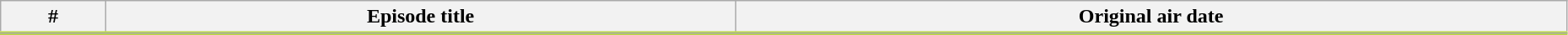<table class="wikitable"  style="width:98%; background:#fff;">
<tr style="border-bottom:3px solid #bcd843">
<th>#</th>
<th>Episode title</th>
<th>Original air date</th>
</tr>
<tr>
</tr>
</table>
